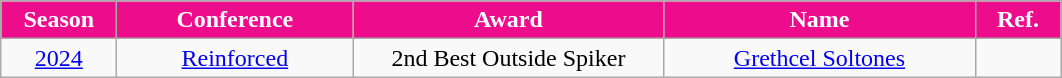<table class="wikitable">
<tr>
<th width=70px style="background:#ED0C8C; color:#FFFFFF; text-align: center">Season</th>
<th width=150px style="background:#ED0C8C; color:#FFFFFF">Conference</th>
<th width=200px style="background:#ED0C8C; color:#FFFFFF">Award</th>
<th width=200px style="background:#ED0C8C; color:#FFFFFF">Name</th>
<th width=50px style="background:#ED0C8C; color:#FFFFFF; text-align: center">Ref.</th>
</tr>
<tr style="text-align:center;">
<td rowspan=1><a href='#'>2024</a></td>
<td><a href='#'>Reinforced</a></td>
<td>2nd Best Outside Spiker</td>
<td> <a href='#'>Grethcel Soltones</a></td>
<td></td>
</tr>
</table>
